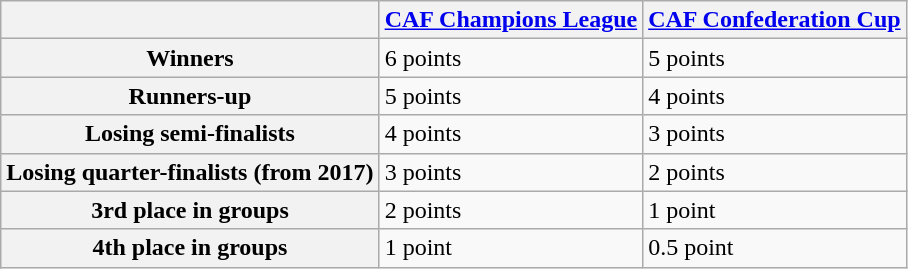<table class="wikitable">
<tr>
<th></th>
<th><a href='#'>CAF Champions League</a></th>
<th><a href='#'>CAF Confederation Cup</a></th>
</tr>
<tr>
<th>Winners</th>
<td>6 points</td>
<td>5 points</td>
</tr>
<tr>
<th>Runners-up</th>
<td>5 points</td>
<td>4 points</td>
</tr>
<tr>
<th>Losing semi-finalists</th>
<td>4 points</td>
<td>3 points</td>
</tr>
<tr>
<th>Losing quarter-finalists (from 2017)</th>
<td>3 points</td>
<td>2 points</td>
</tr>
<tr>
<th>3rd place in groups</th>
<td>2 points</td>
<td>1 point</td>
</tr>
<tr>
<th>4th place in groups</th>
<td>1 point</td>
<td>0.5 point</td>
</tr>
</table>
